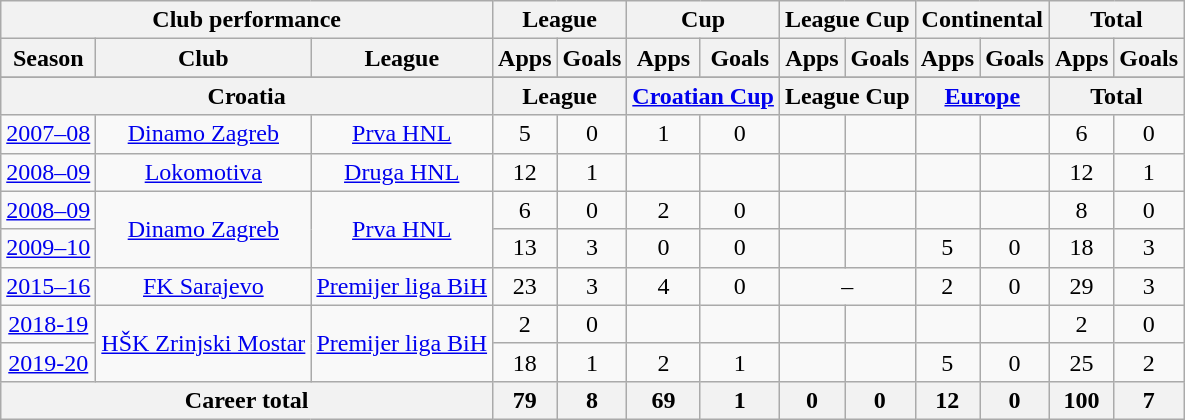<table class="wikitable" style="text-align:center">
<tr>
<th colspan=3>Club performance</th>
<th colspan=2>League</th>
<th colspan=2>Cup</th>
<th colspan=2>League Cup</th>
<th colspan=2>Continental</th>
<th colspan=2>Total</th>
</tr>
<tr>
<th>Season</th>
<th>Club</th>
<th>League</th>
<th>Apps</th>
<th>Goals</th>
<th>Apps</th>
<th>Goals</th>
<th>Apps</th>
<th>Goals</th>
<th>Apps</th>
<th>Goals</th>
<th>Apps</th>
<th>Goals</th>
</tr>
<tr>
</tr>
<tr>
<th colspan=3>Croatia</th>
<th colspan=2>League</th>
<th colspan=2><a href='#'>Croatian Cup</a></th>
<th colspan=2>League Cup</th>
<th colspan=2><a href='#'>Europe</a></th>
<th colspan=2>Total</th>
</tr>
<tr>
<td><a href='#'>2007–08</a></td>
<td><a href='#'>Dinamo Zagreb</a></td>
<td><a href='#'>Prva HNL</a></td>
<td>5</td>
<td>0</td>
<td>1</td>
<td>0</td>
<td></td>
<td></td>
<td></td>
<td></td>
<td>6</td>
<td>0</td>
</tr>
<tr>
<td><a href='#'>2008–09</a></td>
<td><a href='#'>Lokomotiva</a></td>
<td><a href='#'>Druga HNL</a></td>
<td>12</td>
<td>1</td>
<td></td>
<td></td>
<td></td>
<td></td>
<td></td>
<td></td>
<td>12</td>
<td>1</td>
</tr>
<tr>
<td><a href='#'>2008–09</a></td>
<td rowspan="2"><a href='#'>Dinamo Zagreb</a></td>
<td rowspan="2"><a href='#'>Prva HNL</a></td>
<td>6</td>
<td>0</td>
<td>2</td>
<td>0</td>
<td></td>
<td></td>
<td></td>
<td></td>
<td>8</td>
<td>0</td>
</tr>
<tr>
<td><a href='#'>2009–10</a></td>
<td>13</td>
<td>3</td>
<td>0</td>
<td>0</td>
<td></td>
<td></td>
<td>5</td>
<td>0</td>
<td>18</td>
<td>3</td>
</tr>
<tr>
<td><a href='#'>2015–16</a></td>
<td><a href='#'>FK Sarajevo</a></td>
<td><a href='#'>Premijer liga BiH</a></td>
<td>23</td>
<td>3</td>
<td>4</td>
<td>0</td>
<td colspan="2">–</td>
<td>2</td>
<td>0</td>
<td>29</td>
<td>3</td>
</tr>
<tr>
<td><a href='#'>2018-19</a></td>
<td rowspan="2"><a href='#'>HŠK Zrinjski Mostar</a></td>
<td rowspan="2"><a href='#'>Premijer liga BiH</a></td>
<td>2</td>
<td>0</td>
<td></td>
<td></td>
<td></td>
<td></td>
<td></td>
<td></td>
<td>2</td>
<td>0</td>
</tr>
<tr>
<td><a href='#'>2019-20</a></td>
<td>18</td>
<td>1</td>
<td>2</td>
<td>1</td>
<td></td>
<td></td>
<td>5</td>
<td>0</td>
<td>25</td>
<td>2</td>
</tr>
<tr>
<th colspan="3">Career total</th>
<th>79</th>
<th>8</th>
<th>69</th>
<th>1</th>
<th>0</th>
<th>0</th>
<th>12</th>
<th>0</th>
<th>100</th>
<th>7</th>
</tr>
</table>
